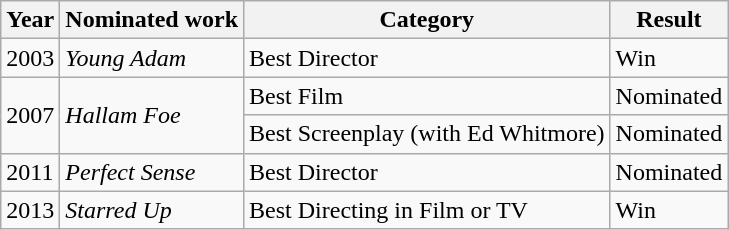<table class="wikitable">
<tr>
<th>Year</th>
<th>Nominated work</th>
<th>Category</th>
<th>Result</th>
</tr>
<tr>
<td>2003</td>
<td><em>Young Adam</em></td>
<td>Best Director</td>
<td>Win</td>
</tr>
<tr>
<td rowspan="2">2007</td>
<td rowspan="2"><em>Hallam Foe</em></td>
<td>Best Film</td>
<td>Nominated</td>
</tr>
<tr>
<td>Best Screenplay (with Ed Whitmore)</td>
<td>Nominated</td>
</tr>
<tr>
<td>2011</td>
<td><em>Perfect Sense</em></td>
<td>Best Director</td>
<td>Nominated</td>
</tr>
<tr>
<td>2013</td>
<td><em>Starred Up</em></td>
<td>Best Directing in Film or TV</td>
<td>Win</td>
</tr>
</table>
